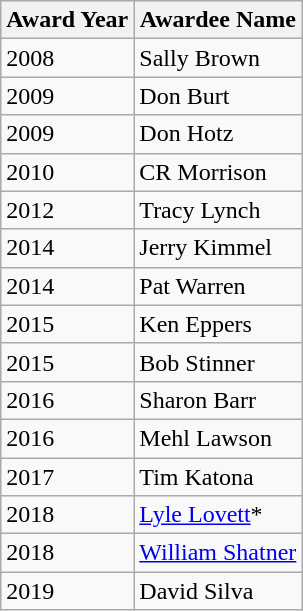<table class="wikitable">
<tr>
<th>Award Year</th>
<th>Awardee Name</th>
</tr>
<tr>
<td>2008</td>
<td>Sally Brown</td>
</tr>
<tr>
<td>2009</td>
<td>Don Burt</td>
</tr>
<tr>
<td>2009</td>
<td>Don Hotz</td>
</tr>
<tr>
<td>2010</td>
<td>CR Morrison</td>
</tr>
<tr>
<td>2012</td>
<td>Tracy Lynch</td>
</tr>
<tr>
<td>2014</td>
<td>Jerry Kimmel</td>
</tr>
<tr>
<td>2014</td>
<td>Pat Warren</td>
</tr>
<tr>
<td>2015</td>
<td>Ken Eppers</td>
</tr>
<tr>
<td>2015</td>
<td>Bob Stinner</td>
</tr>
<tr>
<td>2016</td>
<td>Sharon Barr</td>
</tr>
<tr>
<td>2016</td>
<td>Mehl Lawson</td>
</tr>
<tr>
<td>2017</td>
<td>Tim Katona</td>
</tr>
<tr>
<td>2018</td>
<td><a href='#'>Lyle Lovett</a>*</td>
</tr>
<tr>
<td>2018</td>
<td><a href='#'>William Shatner</a></td>
</tr>
<tr>
<td>2019</td>
<td>David Silva</td>
</tr>
</table>
